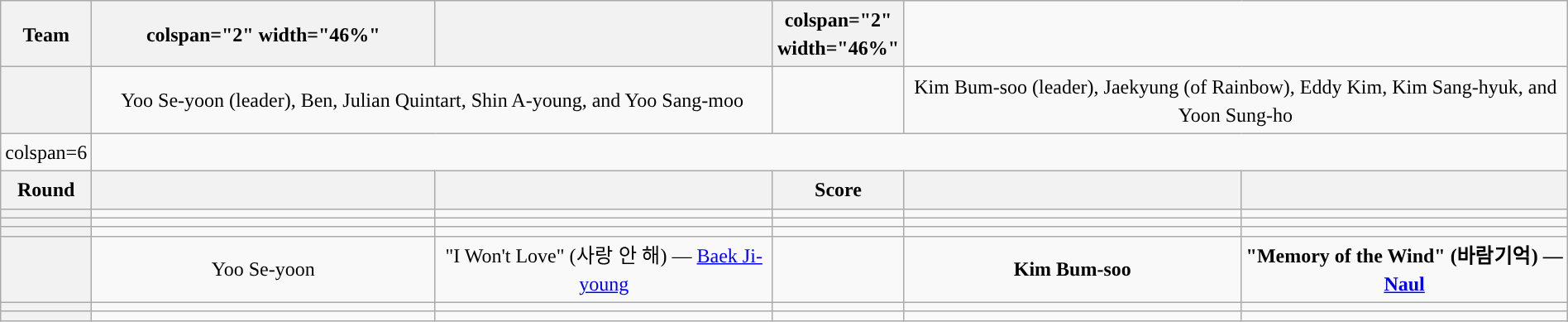<table class="wikitable plainrowheaders mw-collapsible" style="text-align:center; line-height:23px; width:100%;">
<tr>
<th width="1%">Team</th>
<th>colspan="2" width="46%" </th>
<th></th>
<th>colspan="2" width="46%" </th>
</tr>
<tr>
<th></th>
<td colspan="2">Yoo Se-yoon (leader), Ben, Julian Quintart, Shin A-young, and Yoo Sang-moo</td>
<td></td>
<td colspan="2">Kim Bum-soo (leader), Jaekyung (of Rainbow), Eddy Kim, Kim Sang-hyuk, and Yoon Sung-ho</td>
</tr>
<tr>
<td>colspan=6 </td>
</tr>
<tr>
<th>Round</th>
<th width="23%"></th>
<th width="23%"></th>
<th width="8%">Score</th>
<th width="23%"></th>
<th width="23%"></th>
</tr>
<tr>
<th></th>
<td></td>
<td></td>
<td></td>
<td></td>
<td></td>
</tr>
<tr>
<th></th>
<td></td>
<td></td>
<td></td>
<td></td>
<td></td>
</tr>
<tr>
<th></th>
<td></td>
<td></td>
<td></td>
<td></td>
<td></td>
</tr>
<tr>
<th></th>
<td>Yoo Se-yoon</td>
<td>"I Won't Love" (사랑 안 해) — <a href='#'>Baek Ji-young</a></td>
<td></td>
<td><strong>Kim Bum-soo</strong></td>
<td><strong>"Memory of the Wind" (바람기억) — <a href='#'>Naul</a></strong></td>
</tr>
<tr>
<th></th>
<td></td>
<td></td>
<td></td>
<td></td>
<td></td>
</tr>
<tr>
<th></th>
<td></td>
<td></td>
<td></td>
<td></td>
<td></td>
</tr>
</table>
